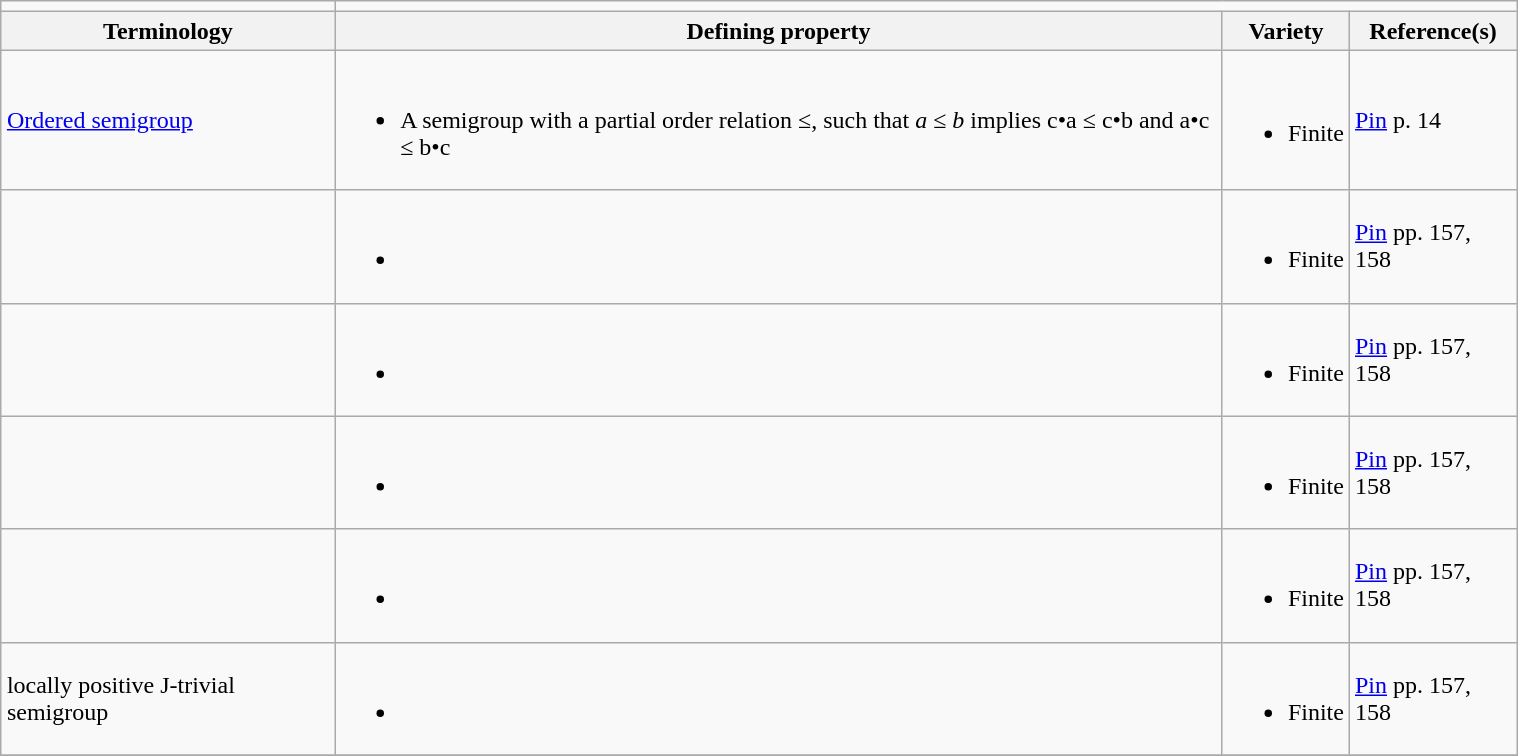<table class="wikitable sortable" style="margin:1em auto; width:80%;">
<tr>
<td></td>
</tr>
<tr>
<th>Terminology</th>
<th class="unsortable">Defining property</th>
<th>Variety</th>
<th>Reference(s)</th>
</tr>
<tr>
<td><a href='#'>Ordered semigroup</a></td>
<td><br><ul><li>A semigroup with a partial order relation ≤, such that <em>a</em> ≤ <em>b</em> implies c•a ≤ c•b and a•c ≤ b•c</li></ul></td>
<td><br><ul><li>Finite</li></ul></td>
<td><a href='#'>Pin</a> p. 14</td>
</tr>
<tr>
<td></td>
<td><br><ul><li></li></ul></td>
<td><br><ul><li>Finite</li></ul></td>
<td><a href='#'>Pin</a> pp. 157, 158</td>
</tr>
<tr>
<td></td>
<td><br><ul><li></li></ul></td>
<td><br><ul><li>Finite</li></ul></td>
<td><a href='#'>Pin</a> pp. 157, 158</td>
</tr>
<tr>
<td></td>
<td><br><ul><li></li></ul></td>
<td><br><ul><li>Finite</li></ul></td>
<td><a href='#'>Pin</a> pp. 157, 158</td>
</tr>
<tr>
<td></td>
<td><br><ul><li></li></ul></td>
<td><br><ul><li>Finite</li></ul></td>
<td><a href='#'>Pin</a> pp. 157, 158</td>
</tr>
<tr>
<td> locally positive J-trivial semigroup</td>
<td><br><ul><li></li></ul></td>
<td><br><ul><li>Finite</li></ul></td>
<td><a href='#'>Pin</a> pp. 157, 158</td>
</tr>
<tr>
</tr>
</table>
